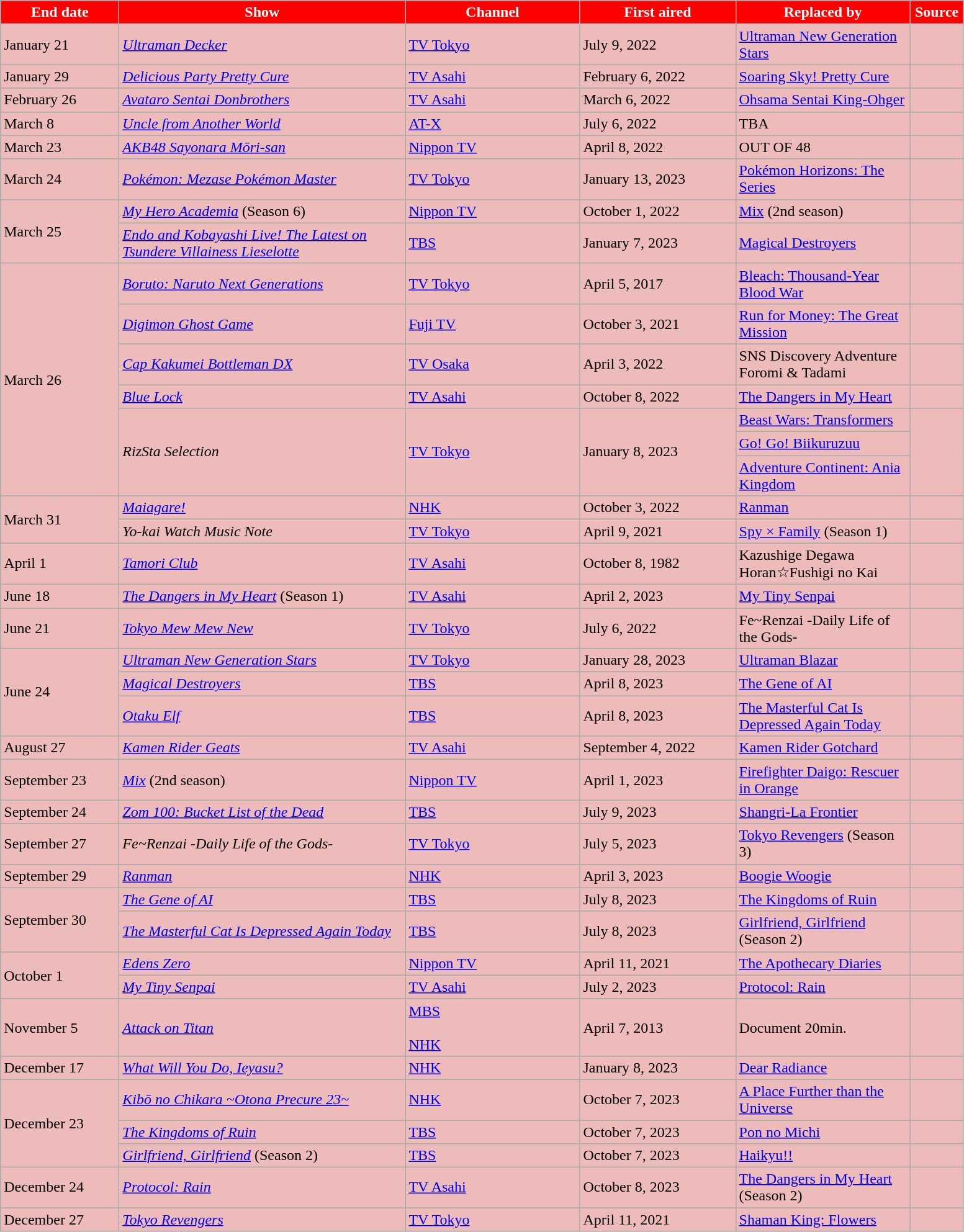<table class="wikitable" style="background:#EBB">
<tr>
<th style="background:red; color:white; width:120px;">End date</th>
<th style="background:red; color:white; width:300px;">Show</th>
<th style="background:red; color:white; width:180px;">Channel</th>
<th style="background:red; color:white; width:160px;">First aired</th>
<th style="background:red; color:white; width:180px;">Replaced by</th>
<th style="background:red; color:white; width:50px;">Source</th>
</tr>
<tr>
<td>January 21</td>
<td><em><a href='#'>Ultraman Decker</a></em></td>
<td><a href='#'>TV Tokyo</a></td>
<td>July 9, 2022</td>
<td><a href='#'>Ultraman New Generation Stars</a></td>
<td></td>
</tr>
<tr>
<td>January 29</td>
<td><em><a href='#'>Delicious Party Pretty Cure</a></em></td>
<td><a href='#'>TV Asahi</a></td>
<td>February 6, 2022</td>
<td><a href='#'>Soaring Sky! Pretty Cure</a></td>
<td></td>
</tr>
<tr>
<td>February 26</td>
<td><em><a href='#'>Avataro Sentai Donbrothers</a></em></td>
<td><a href='#'>TV Asahi</a></td>
<td>March 6, 2022</td>
<td><a href='#'>Ohsama Sentai King-Ohger</a></td>
<td></td>
</tr>
<tr>
<td>March 8</td>
<td><em><a href='#'>Uncle from Another World</a></em></td>
<td><a href='#'>AT-X</a></td>
<td>July 6, 2022</td>
<td>TBA</td>
<td></td>
</tr>
<tr>
<td>March 23</td>
<td><em><a href='#'>AKB48 Sayonara Mōri-san</a></em></td>
<td><a href='#'>Nippon TV</a></td>
<td>April 8, 2022</td>
<td>OUT OF 48</td>
<td></td>
</tr>
<tr>
<td>March 24</td>
<td><em><a href='#'>Pokémon: Mezase Pokémon Master</a></em></td>
<td><a href='#'>TV Tokyo</a></td>
<td>January 13, 2023</td>
<td><a href='#'>Pokémon Horizons: The Series</a></td>
<td></td>
</tr>
<tr>
<td rowspan="2">March 25</td>
<td><em><a href='#'>My Hero Academia</a></em> (Season 6)</td>
<td><a href='#'>Nippon TV</a></td>
<td>October 1, 2022</td>
<td><a href='#'>Mix</a> (2nd season)</td>
<td></td>
</tr>
<tr>
<td><em><a href='#'>Endo and Kobayashi Live! The Latest on Tsundere Villainess Lieselotte</a></em></td>
<td><a href='#'>TBS</a></td>
<td>January 7, 2023</td>
<td><a href='#'>Magical Destroyers</a></td>
<td></td>
</tr>
<tr>
<td rowspan="7">March 26</td>
<td><em><a href='#'>Boruto: Naruto Next Generations</a></em></td>
<td><a href='#'>TV Tokyo</a></td>
<td>April 5, 2017</td>
<td><a href='#'>Bleach: Thousand-Year Blood War</a></td>
<td></td>
</tr>
<tr>
<td><em><a href='#'>Digimon Ghost Game</a></em></td>
<td><a href='#'>Fuji TV</a></td>
<td>October 3, 2021</td>
<td><a href='#'>Run for Money: The Great Mission</a></td>
<td></td>
</tr>
<tr>
<td><em><a href='#'>Cap Kakumei Bottleman DX</a></em></td>
<td><a href='#'>TV Osaka</a></td>
<td>April 3, 2022</td>
<td>SNS Discovery Adventure Foromi & Tadami</td>
<td></td>
</tr>
<tr>
<td><em><a href='#'>Blue Lock</a></em></td>
<td><a href='#'>TV Asahi</a></td>
<td>October 8, 2022</td>
<td><a href='#'>The Dangers in My Heart</a></td>
<td></td>
</tr>
<tr>
<td rowspan="3"><em>RizSta Selection</em></td>
<td rowspan="3"><a href='#'>TV Tokyo</a></td>
<td rowspan="3">January 8, 2023</td>
<td><a href='#'>Beast Wars: Transformers</a></td>
<td rowspan="3"></td>
</tr>
<tr>
<td><a href='#'>Go! Go! Biikuruzuu</a></td>
</tr>
<tr>
<td><a href='#'>Adventure Continent: Ania Kingdom</a></td>
</tr>
<tr>
<td rowspan="2">March 31</td>
<td><em><a href='#'>Maiagare!</a></em></td>
<td><a href='#'>NHK</a></td>
<td>October 3, 2022</td>
<td><a href='#'>Ranman</a></td>
<td></td>
</tr>
<tr>
<td><em>Yo-kai Watch Music Note</em></td>
<td><a href='#'>TV Tokyo</a></td>
<td>April 9, 2021</td>
<td><a href='#'>Spy × Family</a> (Season 1)</td>
<td></td>
</tr>
<tr>
<td>April 1</td>
<td><em><a href='#'>Tamori Club</a></em></td>
<td><a href='#'>TV Asahi</a></td>
<td>October 8, 1982</td>
<td>Kazushige Degawa Horan☆Fushigi no Kai</td>
<td></td>
</tr>
<tr>
<td>June 18</td>
<td><em><a href='#'>The Dangers in My Heart</a></em> (Season 1)</td>
<td><a href='#'>TV Asahi</a></td>
<td>April 2, 2023</td>
<td><a href='#'>My Tiny Senpai</a></td>
<td></td>
</tr>
<tr>
<td>June 21</td>
<td><em><a href='#'>Tokyo Mew Mew New</a></em></td>
<td><a href='#'>TV Tokyo</a></td>
<td>July 6, 2022</td>
<td>Fe~Renzai -Daily Life of the Gods-</td>
<td></td>
</tr>
<tr>
<td rowspan="3">June 24</td>
<td><em><a href='#'>Ultraman New Generation Stars</a></em></td>
<td><a href='#'>TV Tokyo</a></td>
<td>January 28, 2023</td>
<td><a href='#'>Ultraman Blazar</a></td>
<td></td>
</tr>
<tr>
<td><em><a href='#'>Magical Destroyers</a></em></td>
<td><a href='#'>TBS</a></td>
<td>April 8, 2023</td>
<td><a href='#'>The Gene of AI</a></td>
<td></td>
</tr>
<tr>
<td><em><a href='#'>Otaku Elf</a></em></td>
<td><a href='#'>TBS</a></td>
<td>April 8, 2023</td>
<td><a href='#'>The Masterful Cat Is Depressed Again Today</a></td>
<td></td>
</tr>
<tr>
<td>August 27</td>
<td><em><a href='#'>Kamen Rider Geats</a></em></td>
<td><a href='#'>TV Asahi</a></td>
<td>September 4, 2022</td>
<td><a href='#'>Kamen Rider Gotchard</a></td>
<td></td>
</tr>
<tr>
<td>September 23</td>
<td><em><a href='#'>Mix</a></em> (2nd season)</td>
<td><a href='#'>Nippon TV</a></td>
<td>April 1, 2023</td>
<td><a href='#'>Firefighter Daigo: Rescuer in Orange</a></td>
<td></td>
</tr>
<tr>
<td>September 24</td>
<td><em><a href='#'>Zom 100: Bucket List of the Dead</a></em></td>
<td><a href='#'>TBS</a></td>
<td>July 9, 2023</td>
<td><a href='#'>Shangri-La Frontier</a></td>
<td></td>
</tr>
<tr>
<td>September 27</td>
<td><em>Fe~Renzai -Daily Life of the Gods-</em></td>
<td><a href='#'>TV Tokyo</a></td>
<td>July 5, 2023</td>
<td><a href='#'>Tokyo Revengers</a> (Season 3)</td>
<td></td>
</tr>
<tr>
<td>September 29</td>
<td><em><a href='#'>Ranman</a></em></td>
<td><a href='#'>NHK</a></td>
<td>April 3, 2023</td>
<td><a href='#'>Boogie Woogie</a></td>
<td></td>
</tr>
<tr>
<td rowspan="2">September 30</td>
<td><em><a href='#'>The Gene of AI</a></em></td>
<td><a href='#'>TBS</a></td>
<td>July 8, 2023</td>
<td><a href='#'>The Kingdoms of Ruin</a></td>
<td></td>
</tr>
<tr>
<td><em><a href='#'>The Masterful Cat Is Depressed Again Today</a></em></td>
<td><a href='#'>TBS</a></td>
<td>July 8, 2023</td>
<td><a href='#'>Girlfriend, Girlfriend</a> (Season 2)</td>
<td></td>
</tr>
<tr>
<td rowspan="2">October 1</td>
<td><em><a href='#'>Edens Zero</a></em></td>
<td><a href='#'>Nippon TV</a></td>
<td>April 11, 2021</td>
<td><a href='#'>The Apothecary Diaries</a></td>
<td></td>
</tr>
<tr>
<td><em><a href='#'>My Tiny Senpai</a></em></td>
<td><a href='#'>TV Asahi</a></td>
<td>July 2, 2023</td>
<td><a href='#'>Protocol: Rain</a></td>
<td></td>
</tr>
<tr>
<td>November 5</td>
<td><em><a href='#'>Attack on Titan</a></em></td>
<td><a href='#'>MBS</a><br><br><a href='#'>NHK</a></td>
<td>April 7, 2013</td>
<td>Document 20min.</td>
<td></td>
</tr>
<tr>
<td>December 17</td>
<td><em><a href='#'>What Will You Do, Ieyasu?</a></em></td>
<td><a href='#'>NHK</a></td>
<td>January 8, 2023</td>
<td><a href='#'>Dear Radiance</a></td>
<td></td>
</tr>
<tr>
<td rowspan="3">December 23</td>
<td><em><a href='#'>Kibō no Chikara ~Otona Precure 23~</a></em></td>
<td><a href='#'>NHK</a></td>
<td>October 7, 2023</td>
<td><a href='#'>A Place Further than the Universe</a></td>
<td></td>
</tr>
<tr>
<td><em><a href='#'>The Kingdoms of Ruin</a></em></td>
<td><a href='#'>TBS</a></td>
<td>October 7, 2023</td>
<td><a href='#'>Pon no Michi</a></td>
<td></td>
</tr>
<tr>
<td><em><a href='#'>Girlfriend, Girlfriend</a></em> (Season 2)</td>
<td><a href='#'>TBS</a></td>
<td>October 7, 2023</td>
<td><a href='#'>Haikyu!!</a></td>
<td></td>
</tr>
<tr>
<td>December 24</td>
<td><em><a href='#'>Protocol: Rain</a></em></td>
<td><a href='#'>TV Asahi</a></td>
<td>October 8, 2023</td>
<td><a href='#'>The Dangers in My Heart</a> (Season 2)</td>
<td></td>
</tr>
<tr>
<td>December 27</td>
<td><em><a href='#'>Tokyo Revengers</a></em></td>
<td><a href='#'>TV Tokyo</a></td>
<td>April 11, 2021</td>
<td><a href='#'>Shaman King: Flowers</a></td>
<td></td>
</tr>
</table>
